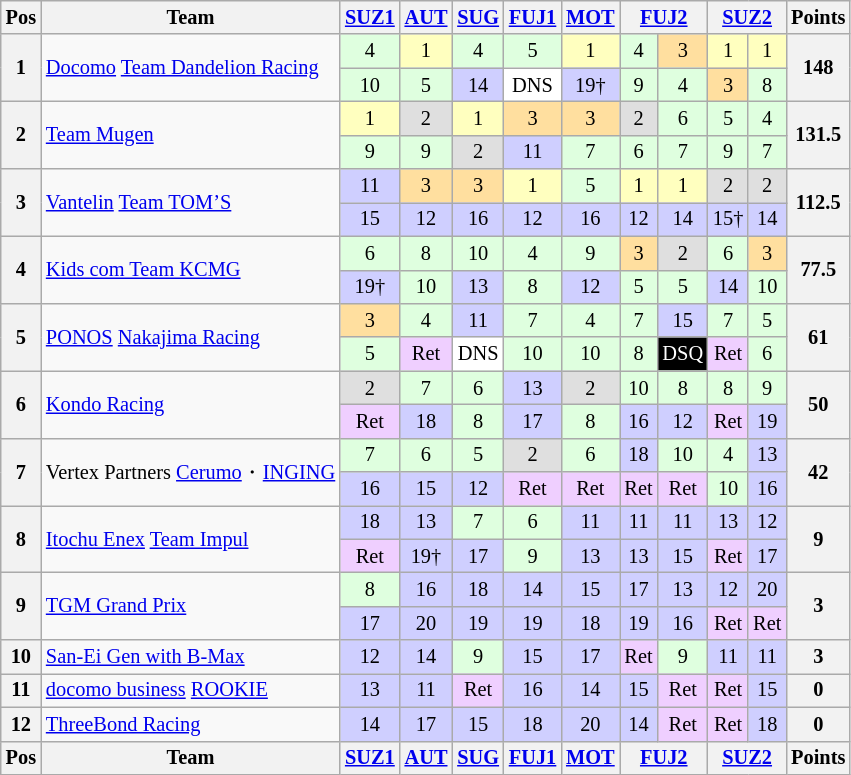<table class="wikitable" style="font-size:85%; text-align:center">
<tr>
<th valign="middle">Pos</th>
<th valign="middle">Team</th>
<th><a href='#'>SUZ1</a></th>
<th><a href='#'>AUT</a></th>
<th><a href='#'>SUG</a></th>
<th><a href='#'>FUJ1</a></th>
<th><a href='#'>MOT</a></th>
<th colspan="2"><a href='#'>FUJ2</a></th>
<th colspan="2"><a href='#'>SUZ2</a></th>
<th valign="middle">Points</th>
</tr>
<tr>
<th rowspan="2">1</th>
<td rowspan="2"  align=left> <a href='#'>Docomo</a> <a href='#'>Team Dandelion Racing</a></td>
<td style="background:#DFFFDF;">4</td>
<td style="background:#FFFFBF;">1</td>
<td style="background:#DFFFDF;">4</td>
<td style="background:#DFFFDF;">5</td>
<td style="background:#FFFFBF;">1</td>
<td style="background:#DFFFDF;">4</td>
<td style="background:#FFDF9F;">3</td>
<td style="background:#FFFFBF;">1</td>
<td style="background:#FFFFBF;">1</td>
<th rowspan="2">148</th>
</tr>
<tr>
<td style="background:#DFFFDF;">10</td>
<td style="background:#DFFFDF;">5</td>
<td style="background:#CFCFFF;">14</td>
<td style="background:#FFFFFF;">DNS</td>
<td style="background:#CFCFFF;">19†</td>
<td style="background:#DFFFDF;">9</td>
<td style="background:#DFFFDF;">4</td>
<td style="background:#FFDF9F;">3</td>
<td style="background:#DFFFDF;">8</td>
</tr>
<tr>
<th rowspan="2">2</th>
<td rowspan="2"  align=left> <a href='#'>Team Mugen</a></td>
<td style="background:#FFFFBF;">1</td>
<td style="background:#DFDFDF;">2</td>
<td style="background:#FFFFBF;">1</td>
<td style="background:#FFDF9F;">3</td>
<td style="background:#FFDF9F;">3</td>
<td style="background:#DFDFDF;">2</td>
<td style="background:#DFFFDF;">6</td>
<td style="background:#DFFFDF;">5</td>
<td style="background:#DFFFDF;">4</td>
<th rowspan="2">131.5</th>
</tr>
<tr>
<td style="background:#DFFFDF;">9</td>
<td style="background:#DFFFDF;">9</td>
<td style="background:#DFDFDF;">2</td>
<td style="background:#CFCFFF;">11</td>
<td style="background:#DFFFDF;">7</td>
<td style="background:#DFFFDF;">6</td>
<td style="background:#DFFFDF;">7</td>
<td style="background:#DFFFDF;">9</td>
<td style="background:#DFFFDF;">7</td>
</tr>
<tr>
<th rowspan="2">3</th>
<td rowspan="2"  align=left> <a href='#'>Vantelin</a> <a href='#'>Team TOM’S</a></td>
<td style="background:#CFCFFF;">11</td>
<td style="background:#FFDF9F;">3</td>
<td style="background:#FFDF9F;">3</td>
<td style="background:#FFFFBF;">1</td>
<td style="background:#DFFFDF;">5</td>
<td style="background:#FFFFBF;">1</td>
<td style="background:#FFFFBF;">1</td>
<td style="background:#DFDFDF;">2</td>
<td style="background:#DFDFDF;">2</td>
<th rowspan="2">112.5</th>
</tr>
<tr>
<td style="background:#CFCFFF;">15</td>
<td style="background:#CFCFFF;">12</td>
<td style="background:#CFCFFF;">16</td>
<td style="background:#CFCFFF;">12</td>
<td style="background:#CFCFFF;">16</td>
<td style="background:#CFCFFF;">12</td>
<td style="background:#CFCFFF;">14</td>
<td style="background:#CFCFFF;">15†</td>
<td style="background:#CFCFFF;">14</td>
</tr>
<tr>
<th rowspan="2">4</th>
<td rowspan="2"  align=left> <a href='#'>Kids com Team KCMG</a></td>
<td style="background:#DFFFDF;">6</td>
<td style="background:#DFFFDF;">8</td>
<td style="background:#DFFFDF;">10</td>
<td style="background:#DFFFDF;">4</td>
<td style="background:#DFFFDF;">9</td>
<td style="background:#FFDF9F;">3</td>
<td style="background:#DFDFDF;">2</td>
<td style="background:#DFFFDF;">6</td>
<td style="background:#FFDF9F;">3</td>
<th rowspan="2">77.5</th>
</tr>
<tr>
<td style="background:#CFCFFF;">19†</td>
<td style="background:#DFFFDF;">10</td>
<td style="background:#CFCFFF;">13</td>
<td style="background:#DFFFDF;">8</td>
<td style="background:#CFCFFF;">12</td>
<td style="background:#DFFFDF;">5</td>
<td style="background:#DFFFDF;">5</td>
<td style="background:#CFCFFF;">14</td>
<td style="background:#DFFFDF;">10</td>
</tr>
<tr>
<th rowspan="2">5</th>
<td rowspan="2"  align=left> <a href='#'>PONOS</a> <a href='#'>Nakajima Racing</a></td>
<td style="background:#FFDF9F;">3</td>
<td style="background:#DFFFDF;">4</td>
<td style="background:#CFCFFF;">11</td>
<td style="background:#DFFFDF;">7</td>
<td style="background:#DFFFDF;">4</td>
<td style="background:#DFFFDF;">7</td>
<td style="background:#CFCFFF;">15</td>
<td style="background:#DFFFDF;">7</td>
<td style="background:#DFFFDF;">5</td>
<th rowspan="2">61</th>
</tr>
<tr>
<td style="background:#DFFFDF;">5</td>
<td style="background:#EFCFFF;">Ret</td>
<td style="background:#FFFFFF;">DNS</td>
<td style="background:#DFFFDF;">10</td>
<td style="background:#DFFFDF;">10</td>
<td style="background:#DFFFDF;">8</td>
<td style="background:#000000;color:white">DSQ</td>
<td style="background:#EFCFFF;">Ret</td>
<td style="background:#DFFFDF;">6</td>
</tr>
<tr>
<th rowspan="2">6</th>
<td rowspan="2"  align=left> <a href='#'>Kondo Racing</a></td>
<td style="background:#DFDFDF;">2</td>
<td style="background:#DFFFDF;">7</td>
<td style="background:#DFFFDF;">6</td>
<td style="background:#CFCFFF;">13</td>
<td style="background:#DFDFDF;">2</td>
<td style="background:#DFFFDF;">10</td>
<td style="background:#DFFFDF;">8</td>
<td style="background:#DFFFDF;">8</td>
<td style="background:#DFFFDF;">9</td>
<th rowspan="2">50</th>
</tr>
<tr>
<td style="background:#EFCFFF;">Ret</td>
<td style="background:#CFCFFF;">18</td>
<td style="background:#DFFFDF;">8</td>
<td style="background:#CFCFFF;">17</td>
<td style="background:#DFFFDF;">8</td>
<td style="background:#CFCFFF;">16</td>
<td style="background:#CFCFFF;">12</td>
<td style="background:#EFCFFF;">Ret</td>
<td style="background:#CFCFFF;">19</td>
</tr>
<tr>
<th rowspan="2">7</th>
<td rowspan="2"  align=left> Vertex Partners <a href='#'>Cerumo</a>・<a href='#'>INGING</a></td>
<td style="background:#DFFFDF;">7</td>
<td style="background:#DFFFDF;">6</td>
<td style="background:#DFFFDF;">5</td>
<td style="background:#DFDFDF;">2</td>
<td style="background:#DFFFDF;">6</td>
<td style="background:#CFCFFF;">18</td>
<td style="background:#DFFFDF;">10</td>
<td style="background:#DFFFDF;">4</td>
<td style="background:#CFCFFF;">13</td>
<th rowspan="2">42</th>
</tr>
<tr>
<td style="background:#CFCFFF;">16</td>
<td style="background:#CFCFFF;">15</td>
<td style="background:#CFCFFF;">12</td>
<td style="background:#EFCFFF;">Ret</td>
<td style="background:#EFCFFF;">Ret</td>
<td style="background:#EFCFFF;">Ret</td>
<td style="background:#EFCFFF;">Ret</td>
<td style="background:#DFFFDF;">10</td>
<td style="background:#CFCFFF;">16</td>
</tr>
<tr>
<th rowspan="2">8</th>
<td rowspan="2"  align=left> <a href='#'>Itochu Enex</a> <a href='#'>Team Impul</a></td>
<td style="background:#CFCFFF;">18</td>
<td style="background:#CFCFFF;">13</td>
<td style="background:#DFFFDF;">7</td>
<td style="background:#DFFFDF;">6</td>
<td style="background:#CFCFFF;">11</td>
<td style="background:#CFCFFF;">11</td>
<td style="background:#CFCFFF;">11</td>
<td style="background:#CFCFFF;">13</td>
<td style="background:#CFCFFF;">12</td>
<th rowspan="2">9</th>
</tr>
<tr>
<td style="background:#EFCFFF;">Ret</td>
<td style="background:#CFCFFF;">19†</td>
<td style="background:#CFCFFF;">17</td>
<td style="background:#DFFFDF;">9</td>
<td style="background:#CFCFFF;">13</td>
<td style="background:#CFCFFF;">13</td>
<td style="background:#CFCFFF;">15</td>
<td style="background:#EFCFFF;">Ret</td>
<td style="background:#CFCFFF;">17</td>
</tr>
<tr>
<th rowspan="2">9</th>
<td rowspan="2" align=left> <a href='#'>TGM Grand Prix</a></td>
<td style="background:#DFFFDF;">8</td>
<td style="background:#CFCFFF;">16</td>
<td style="background:#CFCFFF;">18</td>
<td style="background:#CFCFFF;">14</td>
<td style="background:#CFCFFF;">15</td>
<td style="background:#CFCFFF;">17</td>
<td style="background:#CFCFFF;">13</td>
<td style="background:#CFCFFF;">12</td>
<td style="background:#CFCFFF;">20</td>
<th rowspan="2">3</th>
</tr>
<tr>
<td style="background:#CFCFFF;">17</td>
<td style="background:#CFCFFF;">20</td>
<td style="background:#CFCFFF;">19</td>
<td style="background:#CFCFFF;">19</td>
<td style="background:#CFCFFF;">18</td>
<td style="background:#CFCFFF;">19</td>
<td style="background:#CFCFFF;">16</td>
<td style="background:#EFCFFF;">Ret</td>
<td style="background:#EFCFFF;">Ret</td>
</tr>
<tr>
<th>10</th>
<td align=left> <a href='#'>San-Ei Gen with B-Max</a></td>
<td style="background:#CFCFFF;">12</td>
<td style="background:#CFCFFF;">14</td>
<td style="background:#DFFFDF;">9</td>
<td style="background:#CFCFFF;">15</td>
<td style="background:#CFCFFF;">17</td>
<td style="background:#EFCFFF;">Ret</td>
<td style="background:#DFFFDF;">9</td>
<td style="background:#CFCFFF;">11</td>
<td style="background:#CFCFFF;">11</td>
<th>3</th>
</tr>
<tr>
<th>11</th>
<td align=left> <a href='#'>docomo business</a> <a href='#'>ROOKIE</a></td>
<td style="background:#CFCFFF;">13</td>
<td style="background:#CFCFFF;">11</td>
<td style="background:#EFCFFF;">Ret</td>
<td style="background:#CFCFFF;">16</td>
<td style="background:#CFCFFF;">14</td>
<td style="background:#CFCFFF;">15</td>
<td style="background:#EFCFFF;">Ret</td>
<td style="background:#EFCFFF;">Ret</td>
<td style="background:#CFCFFF;">15</td>
<th>0</th>
</tr>
<tr>
<th>12</th>
<td align=left> <a href='#'>ThreeBond Racing</a></td>
<td style="background:#CFCFFF;">14</td>
<td style="background:#CFCFFF;">17</td>
<td style="background:#CFCFFF;">15</td>
<td style="background:#CFCFFF;">18</td>
<td style="background:#CFCFFF;">20</td>
<td style="background:#CFCFFF;">14</td>
<td style="background:#EFCFFF;">Ret</td>
<td style="background:#EFCFFF;">Ret</td>
<td style="background:#CFCFFF;">18</td>
<th>0</th>
</tr>
<tr>
<th>Pos</th>
<th>Team</th>
<th><a href='#'>SUZ1</a></th>
<th><a href='#'>AUT</a></th>
<th><a href='#'>SUG</a></th>
<th><a href='#'>FUJ1</a></th>
<th><a href='#'>MOT</a></th>
<th colspan="2"><a href='#'>FUJ2</a></th>
<th colspan="2"><a href='#'>SUZ2</a></th>
<th>Points</th>
</tr>
</table>
